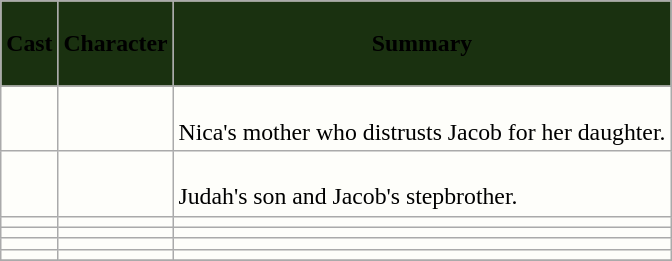<table class="wikitable" style=" background:#FEFEFA; font-size: 99%;">
<tr>
<th style="background:#1A3110;"><p>Cast</p></th>
<th style="background:#1A3110; "><p>Character</p></th>
<th style="background:#1A3110;"><p>Summary</p></th>
</tr>
<tr>
<td></td>
<td></td>
<td><br>Nica's mother who distrusts Jacob for her daughter.</td>
</tr>
<tr>
<td></td>
<td></td>
<td><br>Judah's son and Jacob's stepbrother.</td>
</tr>
<tr>
<td></td>
<td></td>
<td></td>
</tr>
<tr>
<td></td>
<td></td>
<td></td>
</tr>
<tr>
<td></td>
<td></td>
<td></td>
</tr>
<tr>
<td></td>
<td></td>
<td></td>
</tr>
<tr>
</tr>
</table>
